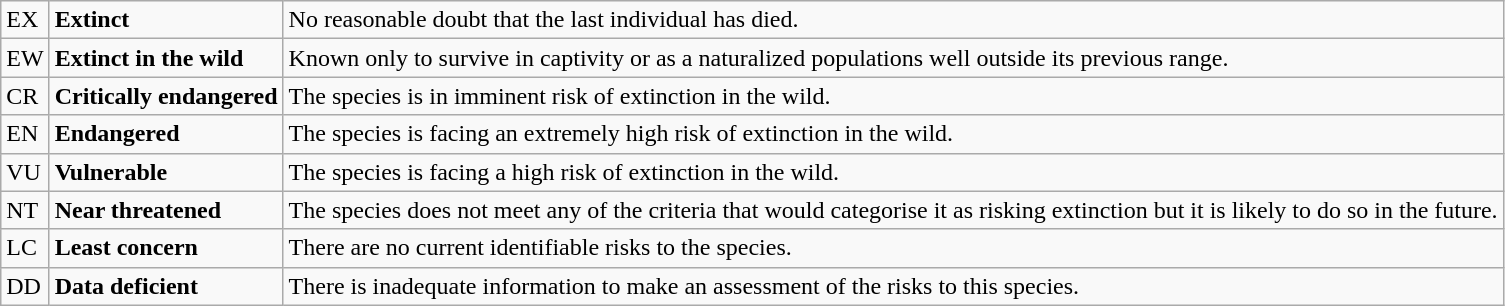<table class="wikitable" style="text-align:left">
<tr>
<td>EX</td>
<td><strong>Extinct</strong></td>
<td>No reasonable doubt that the last individual has died.</td>
</tr>
<tr>
<td>EW</td>
<td><strong>Extinct in the wild</strong></td>
<td>Known only to survive in captivity or as a naturalized populations well outside its previous range.</td>
</tr>
<tr>
<td>CR</td>
<td><strong>Critically endangered</strong></td>
<td>The species is in imminent risk of extinction in the wild.</td>
</tr>
<tr>
<td>EN</td>
<td><strong>Endangered</strong></td>
<td>The species is facing an extremely high risk of extinction in the wild.</td>
</tr>
<tr>
<td>VU</td>
<td><strong>Vulnerable</strong></td>
<td>The species is facing a high risk of extinction in the wild.</td>
</tr>
<tr>
<td>NT</td>
<td><strong>Near threatened</strong></td>
<td>The species does not meet any of the criteria that would categorise it as risking extinction but it is likely to do so in the future.</td>
</tr>
<tr>
<td>LC</td>
<td><strong>Least concern</strong></td>
<td>There are no current identifiable risks to the species.</td>
</tr>
<tr>
<td>DD</td>
<td><strong>Data deficient</strong></td>
<td>There is inadequate information to make an assessment of the risks to this species.</td>
</tr>
</table>
